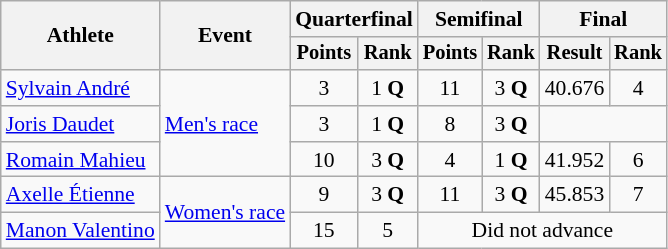<table class="wikitable" style="font-size:90%;">
<tr>
<th rowspan=2>Athlete</th>
<th rowspan=2>Event</th>
<th colspan=2>Quarterfinal</th>
<th colspan=2>Semifinal</th>
<th colspan=2>Final</th>
</tr>
<tr style="font-size:95%">
<th>Points</th>
<th>Rank</th>
<th>Points</th>
<th>Rank</th>
<th>Result</th>
<th>Rank</th>
</tr>
<tr align=center>
<td align=left><a href='#'>Sylvain André</a></td>
<td rowspan="3" align="left"><a href='#'>Men's race</a></td>
<td>3</td>
<td>1 <strong>Q</strong></td>
<td>11</td>
<td>3 <strong>Q</strong></td>
<td>40.676</td>
<td>4</td>
</tr>
<tr align=center>
<td align=left><a href='#'>Joris Daudet</a></td>
<td>3</td>
<td>1 <strong>Q</strong></td>
<td>8</td>
<td>3 <strong>Q</strong></td>
<td colspan=2></td>
</tr>
<tr align=center>
<td align=left><a href='#'>Romain Mahieu</a></td>
<td>10</td>
<td>3 <strong>Q</strong></td>
<td>4</td>
<td>1 <strong>Q</strong></td>
<td>41.952</td>
<td>6</td>
</tr>
<tr align=center>
<td align=left><a href='#'>Axelle Étienne</a></td>
<td rowspan="2" align="left"><a href='#'>Women's race</a></td>
<td>9</td>
<td>3 <strong>Q</strong></td>
<td>11</td>
<td>3 <strong>Q</strong></td>
<td>45.853</td>
<td>7</td>
</tr>
<tr align=center>
<td align=left><a href='#'>Manon Valentino</a></td>
<td>15</td>
<td>5</td>
<td colspan=4>Did not advance</td>
</tr>
</table>
